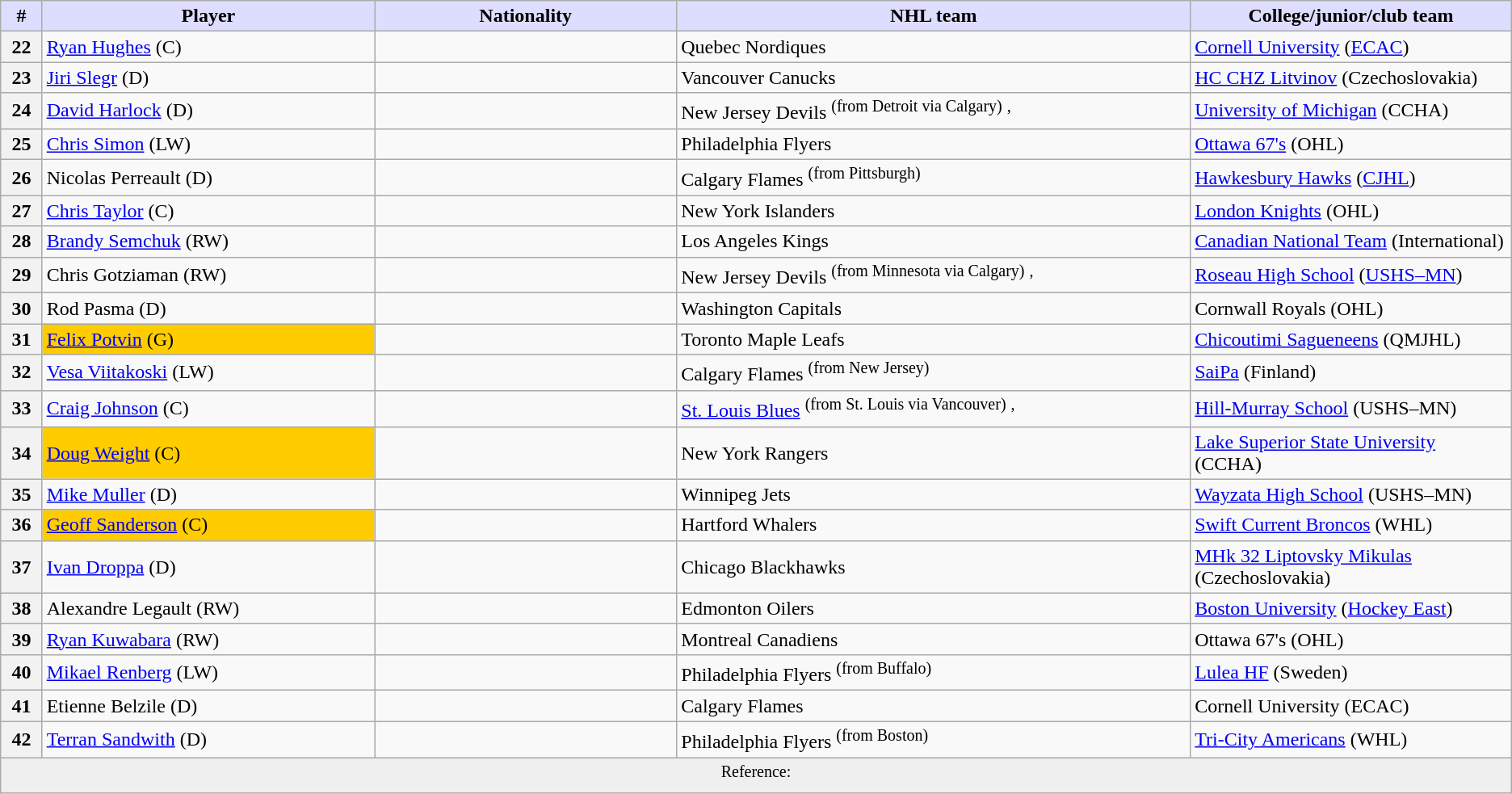<table class="wikitable sortable">
<tr>
<th style="background:#ddf; width:2.75%;">#</th>
<th style="background:#ddf; width:22.0%;">Player</th>
<th style="background:#ddf; width:20.0%;">Nationality</th>
<th style="background:#ddf; width:34.0%;">NHL team</th>
<th style="background:#ddf; width:100.0%;">College/junior/club team</th>
</tr>
<tr>
<th>22</th>
<td><a href='#'>Ryan Hughes</a> (C)</td>
<td></td>
<td>Quebec Nordiques</td>
<td><a href='#'>Cornell University</a> (<a href='#'>ECAC</a>)</td>
</tr>
<tr>
<th>23</th>
<td><a href='#'>Jiri Slegr</a> (D)</td>
<td></td>
<td>Vancouver Canucks</td>
<td><a href='#'>HC CHZ Litvinov</a> (Czechoslovakia)</td>
</tr>
<tr>
<th>24</th>
<td><a href='#'>David Harlock</a> (D)</td>
<td></td>
<td>New Jersey Devils <sup>(from Detroit via Calgary)</sup> <sup>,</sup> </td>
<td><a href='#'>University of Michigan</a> (CCHA)</td>
</tr>
<tr>
<th>25</th>
<td><a href='#'>Chris Simon</a> (LW)</td>
<td></td>
<td>Philadelphia Flyers</td>
<td><a href='#'>Ottawa 67's</a> (OHL)</td>
</tr>
<tr>
<th>26</th>
<td>Nicolas Perreault (D)</td>
<td></td>
<td>Calgary Flames <sup>(from Pittsburgh)</sup> </td>
<td><a href='#'>Hawkesbury Hawks</a> (<a href='#'>CJHL</a>)</td>
</tr>
<tr>
<th>27</th>
<td><a href='#'>Chris Taylor</a> (C)</td>
<td></td>
<td>New York Islanders</td>
<td><a href='#'>London Knights</a> (OHL)</td>
</tr>
<tr>
<th>28</th>
<td><a href='#'>Brandy Semchuk</a> (RW)</td>
<td></td>
<td>Los Angeles Kings</td>
<td><a href='#'>Canadian National Team</a> (International)</td>
</tr>
<tr>
<th>29</th>
<td>Chris Gotziaman (RW)</td>
<td></td>
<td>New Jersey Devils <sup>(from Minnesota via Calgary)</sup> <sup>,</sup> </td>
<td><a href='#'>Roseau High School</a> (<a href='#'>USHS–MN</a>)</td>
</tr>
<tr>
<th>30</th>
<td>Rod Pasma (D)</td>
<td></td>
<td>Washington Capitals</td>
<td>Cornwall Royals (OHL)</td>
</tr>
<tr>
<th>31</th>
<td bgcolor="#FFCC00"><a href='#'>Felix Potvin</a> (G)</td>
<td></td>
<td>Toronto Maple Leafs</td>
<td><a href='#'>Chicoutimi Sagueneens</a> (QMJHL)</td>
</tr>
<tr>
<th>32</th>
<td><a href='#'>Vesa Viitakoski</a> (LW)</td>
<td></td>
<td>Calgary Flames <sup>(from New Jersey)</sup> </td>
<td><a href='#'>SaiPa</a> (Finland)</td>
</tr>
<tr>
<th>33</th>
<td><a href='#'>Craig Johnson</a> (C)</td>
<td></td>
<td><a href='#'>St. Louis Blues</a> <sup>(from St. Louis via Vancouver)</sup> <sup>,</sup> </td>
<td><a href='#'>Hill-Murray School</a> (USHS–MN)</td>
</tr>
<tr>
<th>34</th>
<td bgcolor="#FFCC00"><a href='#'>Doug Weight</a> (C)</td>
<td></td>
<td>New York Rangers</td>
<td><a href='#'>Lake Superior State University</a> (CCHA)</td>
</tr>
<tr>
<th>35</th>
<td><a href='#'>Mike Muller</a> (D)</td>
<td></td>
<td>Winnipeg Jets</td>
<td><a href='#'>Wayzata High School</a> (USHS–MN)</td>
</tr>
<tr>
<th>36</th>
<td bgcolor="#FFCC00"><a href='#'>Geoff Sanderson</a> (C)</td>
<td></td>
<td>Hartford Whalers</td>
<td><a href='#'>Swift Current Broncos</a> (WHL)</td>
</tr>
<tr>
<th>37</th>
<td><a href='#'>Ivan Droppa</a> (D)</td>
<td></td>
<td>Chicago Blackhawks</td>
<td><a href='#'>MHk 32 Liptovsky Mikulas</a> (Czechoslovakia)</td>
</tr>
<tr>
<th>38</th>
<td>Alexandre Legault (RW)</td>
<td></td>
<td>Edmonton Oilers</td>
<td><a href='#'>Boston University</a> (<a href='#'>Hockey East</a>)</td>
</tr>
<tr>
<th>39</th>
<td><a href='#'>Ryan Kuwabara</a> (RW)</td>
<td></td>
<td>Montreal Canadiens</td>
<td>Ottawa 67's (OHL)</td>
</tr>
<tr>
<th>40</th>
<td><a href='#'>Mikael Renberg</a> (LW)</td>
<td></td>
<td>Philadelphia Flyers <sup>(from Buffalo)</sup> </td>
<td><a href='#'>Lulea HF</a> (Sweden)</td>
</tr>
<tr>
<th>41</th>
<td>Etienne Belzile (D)</td>
<td></td>
<td>Calgary Flames</td>
<td>Cornell University (ECAC)</td>
</tr>
<tr>
<th>42</th>
<td><a href='#'>Terran Sandwith</a> (D)</td>
<td></td>
<td>Philadelphia Flyers <sup>(from Boston)</sup> </td>
<td><a href='#'>Tri-City Americans</a> (WHL)</td>
</tr>
<tr>
<td align=center colspan="6" bgcolor="#efefef"><sup>Reference:</sup></td>
</tr>
</table>
